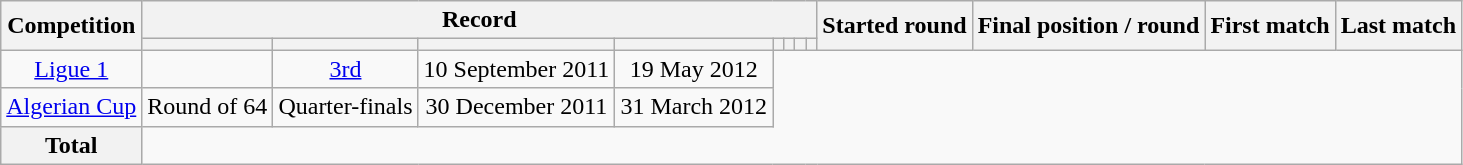<table class="wikitable" style="text-align: center">
<tr>
<th rowspan=2>Competition</th>
<th colspan=8>Record</th>
<th rowspan=2>Started round</th>
<th rowspan=2>Final position / round</th>
<th rowspan=2>First match</th>
<th rowspan=2>Last match</th>
</tr>
<tr>
<th></th>
<th></th>
<th></th>
<th></th>
<th></th>
<th></th>
<th></th>
<th></th>
</tr>
<tr>
<td><a href='#'>Ligue 1</a><br></td>
<td></td>
<td><a href='#'>3rd</a></td>
<td>10 September 2011</td>
<td>19 May 2012</td>
</tr>
<tr>
<td><a href='#'>Algerian Cup</a><br></td>
<td>Round of 64</td>
<td>Quarter-finals</td>
<td>30 December 2011</td>
<td>31 March 2012</td>
</tr>
<tr>
<th>Total<br></th>
</tr>
</table>
